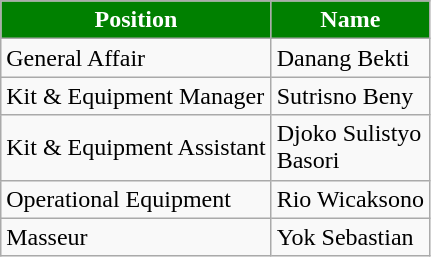<table class="wikitable">
<tr>
<th style="color:white; background:green;">Position</th>
<th style="color:white; background:green;">Name</th>
</tr>
<tr>
<td>General Affair</td>
<td> Danang Bekti</td>
</tr>
<tr>
<td>Kit & Equipment Manager</td>
<td> Sutrisno Beny</td>
</tr>
<tr>
<td>Kit & Equipment Assistant</td>
<td> Djoko Sulistyo<br> Basori</td>
</tr>
<tr>
<td>Operational Equipment</td>
<td> Rio Wicaksono</td>
</tr>
<tr>
<td>Masseur</td>
<td> Yok Sebastian</td>
</tr>
</table>
